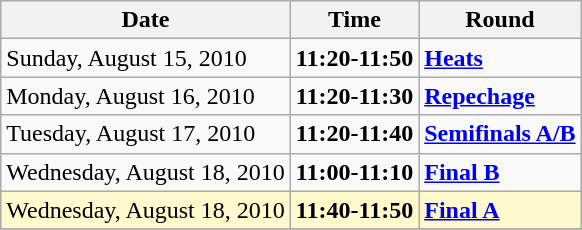<table class="wikitable">
<tr>
<th>Date</th>
<th>Time</th>
<th>Round</th>
</tr>
<tr>
<td>Sunday, August 15, 2010</td>
<td><strong>11:20-11:50</strong></td>
<td><strong><a href='#'>Heats</a></strong></td>
</tr>
<tr>
<td>Monday, August 16, 2010</td>
<td><strong>11:20-11:30</strong></td>
<td><strong> <a href='#'>Repechage</a></strong></td>
</tr>
<tr>
<td>Tuesday, August 17, 2010</td>
<td><strong>11:20-11:40</strong></td>
<td><strong>  <a href='#'>Semifinals A/B</a></strong></td>
</tr>
<tr>
<td>Wednesday, August 18, 2010</td>
<td><strong>11:00-11:10</strong></td>
<td><strong>  <a href='#'>Final B</a></strong></td>
</tr>
<tr>
<td style=background:lemonchiffon>Wednesday, August 18, 2010</td>
<td style=background:lemonchiffon><strong>11:40-11:50</strong></td>
<td style=background:lemonchiffon><strong>  <a href='#'>Final A</a></strong></td>
</tr>
<tr>
</tr>
</table>
